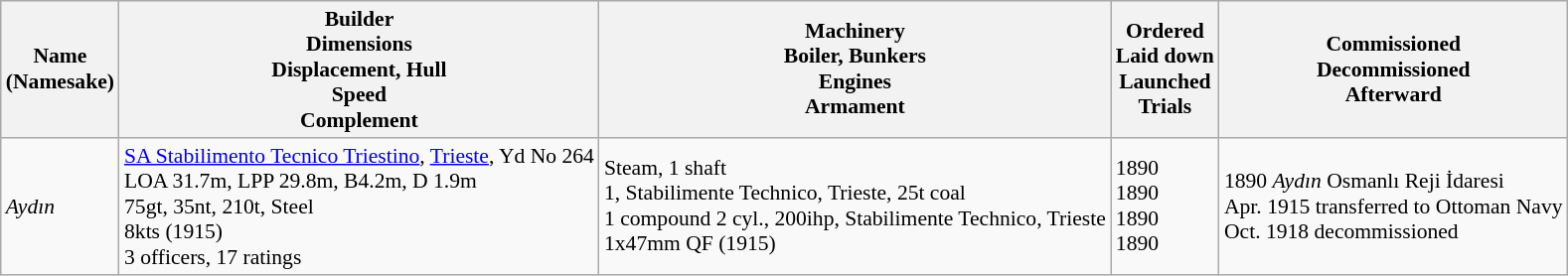<table class="wikitable" style="font-size:90%;">
<tr bgcolor="#e6e9ff">
<th>Name<br>(Namesake)</th>
<th>Builder<br>Dimensions<br>Displacement, Hull<br>Speed<br>Complement</th>
<th>Machinery<br>Boiler, Bunkers<br>Engines<br>Armament</th>
<th>Ordered<br>Laid down<br>Launched<br>Trials</th>
<th>Commissioned<br>Decommissioned<br>Afterward</th>
</tr>
<tr ---->
<td><em>Aydın</em></td>
<td> <a href='#'>SA Stabilimento Tecnico Triestino</a>, <a href='#'>Trieste</a>, Yd No 264<br>LOA 31.7m, LPP 29.8m, B4.2m, D 1.9m<br>75gt, 35nt, 210t, Steel<br>8kts (1915)<br>3 officers, 17 ratings</td>
<td>Steam, 1 shaft<br>1, Stabilimente Technico, Trieste, 25t coal<br>1 compound 2 cyl., 200ihp, Stabilimente Technico, Trieste<br>1x47mm QF (1915)</td>
<td>1890<br>1890<br>1890<br>1890</td>
<td>1890 <em>Aydın</em> Osmanlı Reji İdaresi<br>Apr. 1915 transferred to Ottoman Navy<br>Oct. 1918 decommissioned</td>
</tr>
</table>
